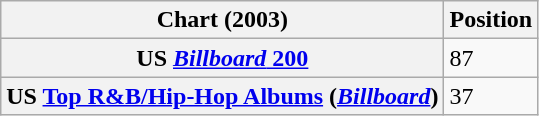<table class="wikitable sortable plainrowheaders">
<tr>
<th align="left">Chart (2003)</th>
<th align="left">Position</th>
</tr>
<tr>
<th scope="row">US <a href='#'><em>Billboard</em> 200</a></th>
<td>87</td>
</tr>
<tr>
<th scope="row">US <a href='#'>Top R&B/Hip-Hop Albums</a> (<em><a href='#'>Billboard</a></em>)</th>
<td>37</td>
</tr>
</table>
